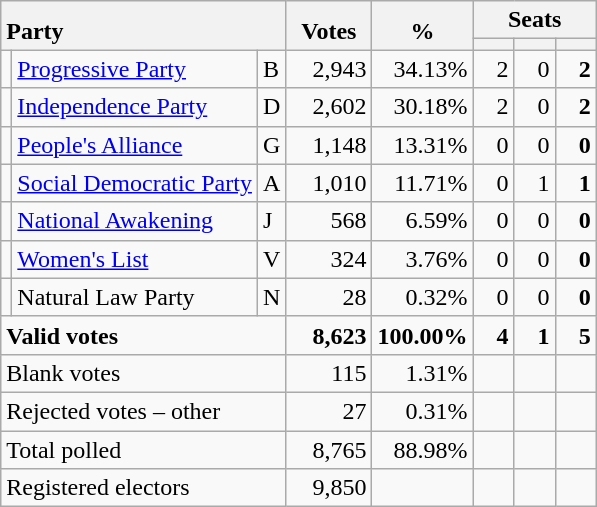<table class="wikitable" border="1" style="text-align:right;">
<tr>
<th style="text-align:left;" valign=bottom rowspan=2 colspan=3>Party</th>
<th align=center valign=bottom rowspan=2 width="50">Votes</th>
<th align=center valign=bottom rowspan=2 width="50">%</th>
<th colspan=3>Seats</th>
</tr>
<tr>
<th align=center valign=bottom width="20"><small></small></th>
<th align=center valign=bottom width="20"><small><a href='#'></a></small></th>
<th align=center valign=bottom width="20"><small></small></th>
</tr>
<tr>
<td></td>
<td align=left><a href='#'>Progressive Party</a></td>
<td align=left>B</td>
<td>2,943</td>
<td>34.13%</td>
<td>2</td>
<td>0</td>
<td><strong>2</strong></td>
</tr>
<tr>
<td></td>
<td align=left><a href='#'>Independence Party</a></td>
<td align=left>D</td>
<td>2,602</td>
<td>30.18%</td>
<td>2</td>
<td>0</td>
<td><strong>2</strong></td>
</tr>
<tr>
<td></td>
<td align=left><a href='#'>People's Alliance</a></td>
<td align=left>G</td>
<td>1,148</td>
<td>13.31%</td>
<td>0</td>
<td>0</td>
<td><strong>0</strong></td>
</tr>
<tr>
<td></td>
<td align=left><a href='#'>Social Democratic Party</a></td>
<td align=left>A</td>
<td>1,010</td>
<td>11.71%</td>
<td>0</td>
<td>1</td>
<td><strong>1</strong></td>
</tr>
<tr>
<td></td>
<td align=left><a href='#'>National Awakening</a></td>
<td align=left>J</td>
<td>568</td>
<td>6.59%</td>
<td>0</td>
<td>0</td>
<td><strong>0</strong></td>
</tr>
<tr>
<td></td>
<td align=left><a href='#'>Women's List</a></td>
<td align=left>V</td>
<td>324</td>
<td>3.76%</td>
<td>0</td>
<td>0</td>
<td><strong>0</strong></td>
</tr>
<tr>
<td></td>
<td align=left>Natural Law Party</td>
<td align=left>N</td>
<td>28</td>
<td>0.32%</td>
<td>0</td>
<td>0</td>
<td><strong>0</strong></td>
</tr>
<tr style="font-weight:bold">
<td align=left colspan=3>Valid votes</td>
<td>8,623</td>
<td>100.00%</td>
<td>4</td>
<td>1</td>
<td>5</td>
</tr>
<tr>
<td align=left colspan=3>Blank votes</td>
<td>115</td>
<td>1.31%</td>
<td></td>
<td></td>
<td></td>
</tr>
<tr>
<td align=left colspan=3>Rejected votes – other</td>
<td>27</td>
<td>0.31%</td>
<td></td>
<td></td>
<td></td>
</tr>
<tr>
<td align=left colspan=3>Total polled</td>
<td>8,765</td>
<td>88.98%</td>
<td></td>
<td></td>
<td></td>
</tr>
<tr>
<td align=left colspan=3>Registered electors</td>
<td>9,850</td>
<td></td>
<td></td>
<td></td>
<td></td>
</tr>
</table>
